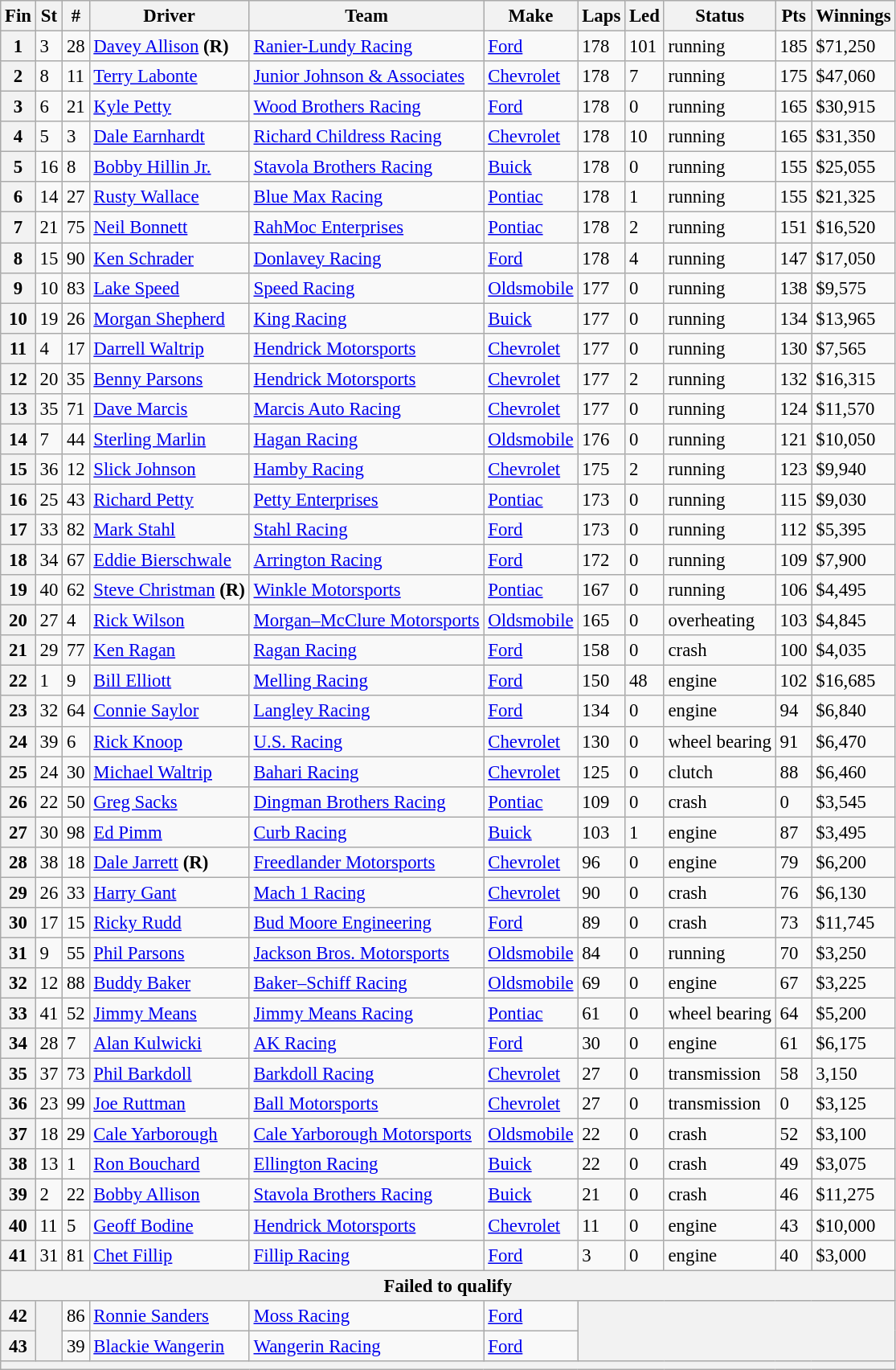<table class="wikitable" style="font-size:95%">
<tr>
<th>Fin</th>
<th>St</th>
<th>#</th>
<th>Driver</th>
<th>Team</th>
<th>Make</th>
<th>Laps</th>
<th>Led</th>
<th>Status</th>
<th>Pts</th>
<th>Winnings</th>
</tr>
<tr>
<th>1</th>
<td>3</td>
<td>28</td>
<td><a href='#'>Davey Allison</a> <strong>(R)</strong></td>
<td><a href='#'>Ranier-Lundy Racing</a></td>
<td><a href='#'>Ford</a></td>
<td>178</td>
<td>101</td>
<td>running</td>
<td>185</td>
<td>$71,250</td>
</tr>
<tr>
<th>2</th>
<td>8</td>
<td>11</td>
<td><a href='#'>Terry Labonte</a></td>
<td><a href='#'>Junior Johnson & Associates</a></td>
<td><a href='#'>Chevrolet</a></td>
<td>178</td>
<td>7</td>
<td>running</td>
<td>175</td>
<td>$47,060</td>
</tr>
<tr>
<th>3</th>
<td>6</td>
<td>21</td>
<td><a href='#'>Kyle Petty</a></td>
<td><a href='#'>Wood Brothers Racing</a></td>
<td><a href='#'>Ford</a></td>
<td>178</td>
<td>0</td>
<td>running</td>
<td>165</td>
<td>$30,915</td>
</tr>
<tr>
<th>4</th>
<td>5</td>
<td>3</td>
<td><a href='#'>Dale Earnhardt</a></td>
<td><a href='#'>Richard Childress Racing</a></td>
<td><a href='#'>Chevrolet</a></td>
<td>178</td>
<td>10</td>
<td>running</td>
<td>165</td>
<td>$31,350</td>
</tr>
<tr>
<th>5</th>
<td>16</td>
<td>8</td>
<td><a href='#'>Bobby Hillin Jr.</a></td>
<td><a href='#'>Stavola Brothers Racing</a></td>
<td><a href='#'>Buick</a></td>
<td>178</td>
<td>0</td>
<td>running</td>
<td>155</td>
<td>$25,055</td>
</tr>
<tr>
<th>6</th>
<td>14</td>
<td>27</td>
<td><a href='#'>Rusty Wallace</a></td>
<td><a href='#'>Blue Max Racing</a></td>
<td><a href='#'>Pontiac</a></td>
<td>178</td>
<td>1</td>
<td>running</td>
<td>155</td>
<td>$21,325</td>
</tr>
<tr>
<th>7</th>
<td>21</td>
<td>75</td>
<td><a href='#'>Neil Bonnett</a></td>
<td><a href='#'>RahMoc Enterprises</a></td>
<td><a href='#'>Pontiac</a></td>
<td>178</td>
<td>2</td>
<td>running</td>
<td>151</td>
<td>$16,520</td>
</tr>
<tr>
<th>8</th>
<td>15</td>
<td>90</td>
<td><a href='#'>Ken Schrader</a></td>
<td><a href='#'>Donlavey Racing</a></td>
<td><a href='#'>Ford</a></td>
<td>178</td>
<td>4</td>
<td>running</td>
<td>147</td>
<td>$17,050</td>
</tr>
<tr>
<th>9</th>
<td>10</td>
<td>83</td>
<td><a href='#'>Lake Speed</a></td>
<td><a href='#'>Speed Racing</a></td>
<td><a href='#'>Oldsmobile</a></td>
<td>177</td>
<td>0</td>
<td>running</td>
<td>138</td>
<td>$9,575</td>
</tr>
<tr>
<th>10</th>
<td>19</td>
<td>26</td>
<td><a href='#'>Morgan Shepherd</a></td>
<td><a href='#'>King Racing</a></td>
<td><a href='#'>Buick</a></td>
<td>177</td>
<td>0</td>
<td>running</td>
<td>134</td>
<td>$13,965</td>
</tr>
<tr>
<th>11</th>
<td>4</td>
<td>17</td>
<td><a href='#'>Darrell Waltrip</a></td>
<td><a href='#'>Hendrick Motorsports</a></td>
<td><a href='#'>Chevrolet</a></td>
<td>177</td>
<td>0</td>
<td>running</td>
<td>130</td>
<td>$7,565</td>
</tr>
<tr>
<th>12</th>
<td>20</td>
<td>35</td>
<td><a href='#'>Benny Parsons</a></td>
<td><a href='#'>Hendrick Motorsports</a></td>
<td><a href='#'>Chevrolet</a></td>
<td>177</td>
<td>2</td>
<td>running</td>
<td>132</td>
<td>$16,315</td>
</tr>
<tr>
<th>13</th>
<td>35</td>
<td>71</td>
<td><a href='#'>Dave Marcis</a></td>
<td><a href='#'>Marcis Auto Racing</a></td>
<td><a href='#'>Chevrolet</a></td>
<td>177</td>
<td>0</td>
<td>running</td>
<td>124</td>
<td>$11,570</td>
</tr>
<tr>
<th>14</th>
<td>7</td>
<td>44</td>
<td><a href='#'>Sterling Marlin</a></td>
<td><a href='#'>Hagan Racing</a></td>
<td><a href='#'>Oldsmobile</a></td>
<td>176</td>
<td>0</td>
<td>running</td>
<td>121</td>
<td>$10,050</td>
</tr>
<tr>
<th>15</th>
<td>36</td>
<td>12</td>
<td><a href='#'>Slick Johnson</a></td>
<td><a href='#'>Hamby Racing</a></td>
<td><a href='#'>Chevrolet</a></td>
<td>175</td>
<td>2</td>
<td>running</td>
<td>123</td>
<td>$9,940</td>
</tr>
<tr>
<th>16</th>
<td>25</td>
<td>43</td>
<td><a href='#'>Richard Petty</a></td>
<td><a href='#'>Petty Enterprises</a></td>
<td><a href='#'>Pontiac</a></td>
<td>173</td>
<td>0</td>
<td>running</td>
<td>115</td>
<td>$9,030</td>
</tr>
<tr>
<th>17</th>
<td>33</td>
<td>82</td>
<td><a href='#'>Mark Stahl</a></td>
<td><a href='#'>Stahl Racing</a></td>
<td><a href='#'>Ford</a></td>
<td>173</td>
<td>0</td>
<td>running</td>
<td>112</td>
<td>$5,395</td>
</tr>
<tr>
<th>18</th>
<td>34</td>
<td>67</td>
<td><a href='#'>Eddie Bierschwale</a></td>
<td><a href='#'>Arrington Racing</a></td>
<td><a href='#'>Ford</a></td>
<td>172</td>
<td>0</td>
<td>running</td>
<td>109</td>
<td>$7,900</td>
</tr>
<tr>
<th>19</th>
<td>40</td>
<td>62</td>
<td><a href='#'>Steve Christman</a> <strong>(R)</strong></td>
<td><a href='#'>Winkle Motorsports</a></td>
<td><a href='#'>Pontiac</a></td>
<td>167</td>
<td>0</td>
<td>running</td>
<td>106</td>
<td>$4,495</td>
</tr>
<tr>
<th>20</th>
<td>27</td>
<td>4</td>
<td><a href='#'>Rick Wilson</a></td>
<td><a href='#'>Morgan–McClure Motorsports</a></td>
<td><a href='#'>Oldsmobile</a></td>
<td>165</td>
<td>0</td>
<td>overheating</td>
<td>103</td>
<td>$4,845</td>
</tr>
<tr>
<th>21</th>
<td>29</td>
<td>77</td>
<td><a href='#'>Ken Ragan</a></td>
<td><a href='#'>Ragan Racing</a></td>
<td><a href='#'>Ford</a></td>
<td>158</td>
<td>0</td>
<td>crash</td>
<td>100</td>
<td>$4,035</td>
</tr>
<tr>
<th>22</th>
<td>1</td>
<td>9</td>
<td><a href='#'>Bill Elliott</a></td>
<td><a href='#'>Melling Racing</a></td>
<td><a href='#'>Ford</a></td>
<td>150</td>
<td>48</td>
<td>engine</td>
<td>102</td>
<td>$16,685</td>
</tr>
<tr>
<th>23</th>
<td>32</td>
<td>64</td>
<td><a href='#'>Connie Saylor</a></td>
<td><a href='#'>Langley Racing</a></td>
<td><a href='#'>Ford</a></td>
<td>134</td>
<td>0</td>
<td>engine</td>
<td>94</td>
<td>$6,840</td>
</tr>
<tr>
<th>24</th>
<td>39</td>
<td>6</td>
<td><a href='#'>Rick Knoop</a></td>
<td><a href='#'>U.S. Racing</a></td>
<td><a href='#'>Chevrolet</a></td>
<td>130</td>
<td>0</td>
<td>wheel bearing</td>
<td>91</td>
<td>$6,470</td>
</tr>
<tr>
<th>25</th>
<td>24</td>
<td>30</td>
<td><a href='#'>Michael Waltrip</a></td>
<td><a href='#'>Bahari Racing</a></td>
<td><a href='#'>Chevrolet</a></td>
<td>125</td>
<td>0</td>
<td>clutch</td>
<td>88</td>
<td>$6,460</td>
</tr>
<tr>
<th>26</th>
<td>22</td>
<td>50</td>
<td><a href='#'>Greg Sacks</a></td>
<td><a href='#'>Dingman Brothers Racing</a></td>
<td><a href='#'>Pontiac</a></td>
<td>109</td>
<td>0</td>
<td>crash</td>
<td>0</td>
<td>$3,545</td>
</tr>
<tr>
<th>27</th>
<td>30</td>
<td>98</td>
<td><a href='#'>Ed Pimm</a></td>
<td><a href='#'>Curb Racing</a></td>
<td><a href='#'>Buick</a></td>
<td>103</td>
<td>1</td>
<td>engine</td>
<td>87</td>
<td>$3,495</td>
</tr>
<tr>
<th>28</th>
<td>38</td>
<td>18</td>
<td><a href='#'>Dale Jarrett</a> <strong>(R)</strong></td>
<td><a href='#'>Freedlander Motorsports</a></td>
<td><a href='#'>Chevrolet</a></td>
<td>96</td>
<td>0</td>
<td>engine</td>
<td>79</td>
<td>$6,200</td>
</tr>
<tr>
<th>29</th>
<td>26</td>
<td>33</td>
<td><a href='#'>Harry Gant</a></td>
<td><a href='#'>Mach 1 Racing</a></td>
<td><a href='#'>Chevrolet</a></td>
<td>90</td>
<td>0</td>
<td>crash</td>
<td>76</td>
<td>$6,130</td>
</tr>
<tr>
<th>30</th>
<td>17</td>
<td>15</td>
<td><a href='#'>Ricky Rudd</a></td>
<td><a href='#'>Bud Moore Engineering</a></td>
<td><a href='#'>Ford</a></td>
<td>89</td>
<td>0</td>
<td>crash</td>
<td>73</td>
<td>$11,745</td>
</tr>
<tr>
<th>31</th>
<td>9</td>
<td>55</td>
<td><a href='#'>Phil Parsons</a></td>
<td><a href='#'>Jackson Bros. Motorsports</a></td>
<td><a href='#'>Oldsmobile</a></td>
<td>84</td>
<td>0</td>
<td>running</td>
<td>70</td>
<td>$3,250</td>
</tr>
<tr>
<th>32</th>
<td>12</td>
<td>88</td>
<td><a href='#'>Buddy Baker</a></td>
<td><a href='#'>Baker–Schiff Racing</a></td>
<td><a href='#'>Oldsmobile</a></td>
<td>69</td>
<td>0</td>
<td>engine</td>
<td>67</td>
<td>$3,225</td>
</tr>
<tr>
<th>33</th>
<td>41</td>
<td>52</td>
<td><a href='#'>Jimmy Means</a></td>
<td><a href='#'>Jimmy Means Racing</a></td>
<td><a href='#'>Pontiac</a></td>
<td>61</td>
<td>0</td>
<td>wheel bearing</td>
<td>64</td>
<td>$5,200</td>
</tr>
<tr>
<th>34</th>
<td>28</td>
<td>7</td>
<td><a href='#'>Alan Kulwicki</a></td>
<td><a href='#'>AK Racing</a></td>
<td><a href='#'>Ford</a></td>
<td>30</td>
<td>0</td>
<td>engine</td>
<td>61</td>
<td>$6,175</td>
</tr>
<tr>
<th>35</th>
<td>37</td>
<td>73</td>
<td><a href='#'>Phil Barkdoll</a></td>
<td><a href='#'>Barkdoll Racing</a></td>
<td><a href='#'>Chevrolet</a></td>
<td>27</td>
<td>0</td>
<td>transmission</td>
<td>58</td>
<td>3,150</td>
</tr>
<tr>
<th>36</th>
<td>23</td>
<td>99</td>
<td><a href='#'>Joe Ruttman</a></td>
<td><a href='#'>Ball Motorsports</a></td>
<td><a href='#'>Chevrolet</a></td>
<td>27</td>
<td>0</td>
<td>transmission</td>
<td>0</td>
<td>$3,125</td>
</tr>
<tr>
<th>37</th>
<td>18</td>
<td>29</td>
<td><a href='#'>Cale Yarborough</a></td>
<td><a href='#'>Cale Yarborough Motorsports</a></td>
<td><a href='#'>Oldsmobile</a></td>
<td>22</td>
<td>0</td>
<td>crash</td>
<td>52</td>
<td>$3,100</td>
</tr>
<tr>
<th>38</th>
<td>13</td>
<td>1</td>
<td><a href='#'>Ron Bouchard</a></td>
<td><a href='#'>Ellington Racing</a></td>
<td><a href='#'>Buick</a></td>
<td>22</td>
<td>0</td>
<td>crash</td>
<td>49</td>
<td>$3,075</td>
</tr>
<tr>
<th>39</th>
<td>2</td>
<td>22</td>
<td><a href='#'>Bobby Allison</a></td>
<td><a href='#'>Stavola Brothers Racing</a></td>
<td><a href='#'>Buick</a></td>
<td>21</td>
<td>0</td>
<td>crash</td>
<td>46</td>
<td>$11,275</td>
</tr>
<tr>
<th>40</th>
<td>11</td>
<td>5</td>
<td><a href='#'>Geoff Bodine</a></td>
<td><a href='#'>Hendrick Motorsports</a></td>
<td><a href='#'>Chevrolet</a></td>
<td>11</td>
<td>0</td>
<td>engine</td>
<td>43</td>
<td>$10,000</td>
</tr>
<tr>
<th>41</th>
<td>31</td>
<td>81</td>
<td><a href='#'>Chet Fillip</a></td>
<td><a href='#'>Fillip Racing</a></td>
<td><a href='#'>Ford</a></td>
<td>3</td>
<td>0</td>
<td>engine</td>
<td>40</td>
<td>$3,000</td>
</tr>
<tr>
<th colspan="11">Failed to qualify</th>
</tr>
<tr>
<th>42</th>
<th rowspan="2"></th>
<td>86</td>
<td><a href='#'>Ronnie Sanders</a></td>
<td><a href='#'>Moss Racing</a></td>
<td><a href='#'>Ford</a></td>
<th colspan="5" rowspan="2"></th>
</tr>
<tr>
<th>43</th>
<td>39</td>
<td><a href='#'>Blackie Wangerin</a></td>
<td><a href='#'>Wangerin Racing</a></td>
<td><a href='#'>Ford</a></td>
</tr>
<tr>
<th colspan="11"></th>
</tr>
</table>
